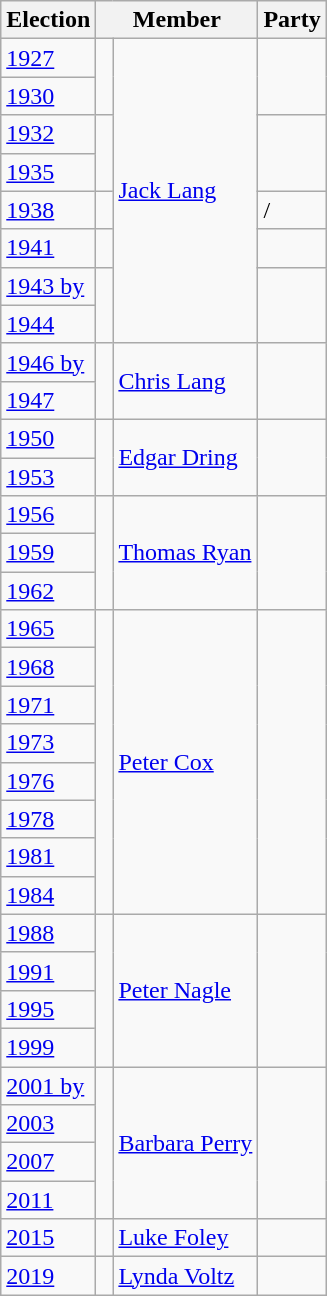<table class="wikitable">
<tr>
<th>Election</th>
<th colspan="2">Member</th>
<th>Party</th>
</tr>
<tr>
<td><a href='#'>1927</a></td>
<td rowspan="2" > </td>
<td rowspan="8"><a href='#'>Jack Lang</a></td>
<td rowspan="2"></td>
</tr>
<tr>
<td><a href='#'>1930</a></td>
</tr>
<tr>
<td><a href='#'>1932</a></td>
<td rowspan="2" > </td>
<td rowspan="2"></td>
</tr>
<tr>
<td><a href='#'>1935</a></td>
</tr>
<tr>
<td><a href='#'>1938</a></td>
<td> </td>
<td> / </td>
</tr>
<tr>
<td><a href='#'>1941</a></td>
<td> </td>
<td></td>
</tr>
<tr>
<td><a href='#'>1943 by</a></td>
<td rowspan="2" > </td>
<td rowspan="2"></td>
</tr>
<tr>
<td><a href='#'>1944</a></td>
</tr>
<tr>
<td><a href='#'>1946 by</a></td>
<td rowspan="2" > </td>
<td rowspan="2"><a href='#'>Chris Lang</a></td>
<td rowspan="2"></td>
</tr>
<tr>
<td><a href='#'>1947</a></td>
</tr>
<tr>
<td><a href='#'>1950</a></td>
<td rowspan="2" > </td>
<td rowspan="2"><a href='#'>Edgar Dring</a></td>
<td rowspan="2"></td>
</tr>
<tr>
<td><a href='#'>1953</a></td>
</tr>
<tr>
<td><a href='#'>1956</a></td>
<td rowspan="3" > </td>
<td rowspan="3"><a href='#'>Thomas Ryan</a></td>
<td rowspan="3"></td>
</tr>
<tr>
<td><a href='#'>1959</a></td>
</tr>
<tr>
<td><a href='#'>1962</a></td>
</tr>
<tr>
<td><a href='#'>1965</a></td>
<td rowspan="8" > </td>
<td rowspan="8"><a href='#'>Peter Cox</a></td>
<td rowspan="8"></td>
</tr>
<tr>
<td><a href='#'>1968</a></td>
</tr>
<tr>
<td><a href='#'>1971</a></td>
</tr>
<tr>
<td><a href='#'>1973</a></td>
</tr>
<tr>
<td><a href='#'>1976</a></td>
</tr>
<tr>
<td><a href='#'>1978</a></td>
</tr>
<tr>
<td><a href='#'>1981</a></td>
</tr>
<tr>
<td><a href='#'>1984</a></td>
</tr>
<tr>
<td><a href='#'>1988</a></td>
<td rowspan="4" > </td>
<td rowspan="4"><a href='#'>Peter Nagle</a></td>
<td rowspan="4"></td>
</tr>
<tr>
<td><a href='#'>1991</a></td>
</tr>
<tr>
<td><a href='#'>1995</a></td>
</tr>
<tr>
<td><a href='#'>1999</a></td>
</tr>
<tr>
<td><a href='#'>2001 by</a></td>
<td rowspan="4" > </td>
<td rowspan="4"><a href='#'>Barbara Perry</a></td>
<td rowspan="4"></td>
</tr>
<tr>
<td><a href='#'>2003</a></td>
</tr>
<tr>
<td><a href='#'>2007</a></td>
</tr>
<tr>
<td><a href='#'>2011</a></td>
</tr>
<tr>
<td><a href='#'>2015</a></td>
<td> </td>
<td><a href='#'>Luke Foley</a></td>
<td></td>
</tr>
<tr>
<td><a href='#'>2019</a></td>
<td> </td>
<td><a href='#'>Lynda Voltz</a></td>
<td></td>
</tr>
</table>
